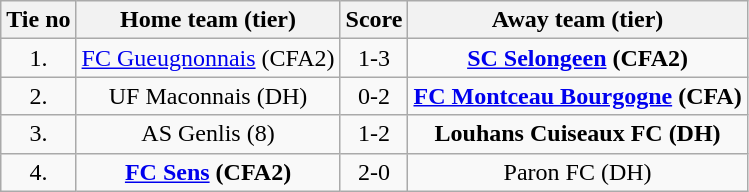<table class="wikitable" style="text-align: center">
<tr>
<th>Tie no</th>
<th>Home team (tier)</th>
<th>Score</th>
<th>Away team (tier)</th>
</tr>
<tr>
<td>1.</td>
<td><a href='#'>FC Gueugnonnais</a> (CFA2)</td>
<td>1-3</td>
<td><strong><a href='#'>SC Selongeen</a> (CFA2)</strong></td>
</tr>
<tr>
<td>2.</td>
<td>UF Maconnais (DH)</td>
<td>0-2</td>
<td><strong><a href='#'>FC Montceau Bourgogne</a> (CFA)</strong></td>
</tr>
<tr>
<td>3.</td>
<td>AS Genlis (8)</td>
<td>1-2 </td>
<td><strong>Louhans Cuiseaux FC (DH)</strong></td>
</tr>
<tr>
<td>4.</td>
<td><strong><a href='#'>FC Sens</a> (CFA2)</strong></td>
<td>2-0</td>
<td>Paron FC (DH)</td>
</tr>
</table>
